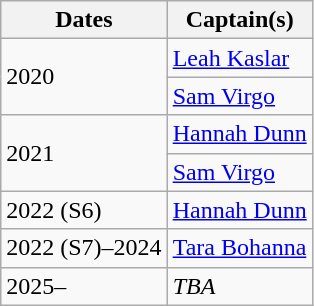<table class="wikitable">
<tr>
<th>Dates</th>
<th>Captain(s)</th>
</tr>
<tr>
<td rowspan=2>2020</td>
<td><a href='#'>Leah Kaslar</a></td>
</tr>
<tr>
<td><a href='#'>Sam Virgo</a></td>
</tr>
<tr>
<td rowspan=2>2021</td>
<td><a href='#'>Hannah Dunn</a></td>
</tr>
<tr>
<td><a href='#'>Sam Virgo</a></td>
</tr>
<tr>
<td>2022 (S6)</td>
<td><a href='#'>Hannah Dunn</a></td>
</tr>
<tr>
<td>2022 (S7)–2024</td>
<td><a href='#'>Tara Bohanna</a></td>
</tr>
<tr>
<td>2025–</td>
<td><em>TBA</em></td>
</tr>
</table>
